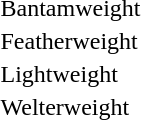<table>
<tr>
<td rowspan=2>Bantamweight</td>
<td rowspan=2></td>
<td rowspan=2></td>
<td></td>
</tr>
<tr>
<td></td>
</tr>
<tr>
<td rowspan=2>Featherweight</td>
<td rowspan=2></td>
<td rowspan=2></td>
<td></td>
</tr>
<tr>
<td></td>
</tr>
<tr>
<td rowspan=2>Lightweight</td>
<td rowspan=2></td>
<td rowspan=2></td>
<td></td>
</tr>
<tr>
<td></td>
</tr>
<tr>
<td rowspan=2>Welterweight</td>
<td rowspan=2></td>
<td rowspan=2></td>
<td></td>
</tr>
<tr>
<td></td>
</tr>
<tr>
</tr>
</table>
